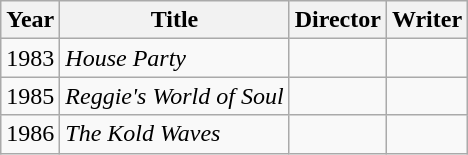<table class = "wikitable">
<tr>
<th>Year</th>
<th>Title</th>
<th>Director</th>
<th>Writer</th>
</tr>
<tr>
<td>1983</td>
<td><em>House Party</em></td>
<td></td>
<td></td>
</tr>
<tr>
<td>1985</td>
<td><em>Reggie's World of Soul</em></td>
<td></td>
<td></td>
</tr>
<tr>
<td>1986</td>
<td><em>The Kold Waves</em></td>
<td></td>
<td></td>
</tr>
</table>
